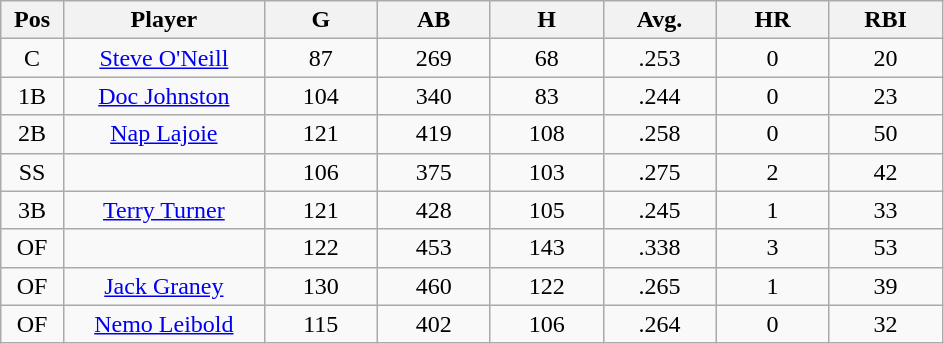<table class="wikitable sortable">
<tr>
<th bgcolor="#DDDDFF" width="5%">Pos</th>
<th bgcolor="#DDDDFF" width="16%">Player</th>
<th bgcolor="#DDDDFF" width="9%">G</th>
<th bgcolor="#DDDDFF" width="9%">AB</th>
<th bgcolor="#DDDDFF" width="9%">H</th>
<th bgcolor="#DDDDFF" width="9%">Avg.</th>
<th bgcolor="#DDDDFF" width="9%">HR</th>
<th bgcolor="#DDDDFF" width="9%">RBI</th>
</tr>
<tr align="center">
<td>C</td>
<td><a href='#'>Steve O'Neill</a></td>
<td>87</td>
<td>269</td>
<td>68</td>
<td>.253</td>
<td>0</td>
<td>20</td>
</tr>
<tr align=center>
<td>1B</td>
<td><a href='#'>Doc Johnston</a></td>
<td>104</td>
<td>340</td>
<td>83</td>
<td>.244</td>
<td>0</td>
<td>23</td>
</tr>
<tr align=center>
<td>2B</td>
<td><a href='#'>Nap Lajoie</a></td>
<td>121</td>
<td>419</td>
<td>108</td>
<td>.258</td>
<td>0</td>
<td>50</td>
</tr>
<tr align=center>
<td>SS</td>
<td></td>
<td>106</td>
<td>375</td>
<td>103</td>
<td>.275</td>
<td>2</td>
<td>42</td>
</tr>
<tr align="center">
<td>3B</td>
<td><a href='#'>Terry Turner</a></td>
<td>121</td>
<td>428</td>
<td>105</td>
<td>.245</td>
<td>1</td>
<td>33</td>
</tr>
<tr align=center>
<td>OF</td>
<td></td>
<td>122</td>
<td>453</td>
<td>143</td>
<td>.338</td>
<td>3</td>
<td>53</td>
</tr>
<tr align="center">
<td>OF</td>
<td><a href='#'>Jack Graney</a></td>
<td>130</td>
<td>460</td>
<td>122</td>
<td>.265</td>
<td>1</td>
<td>39</td>
</tr>
<tr align=center>
<td>OF</td>
<td><a href='#'>Nemo Leibold</a></td>
<td>115</td>
<td>402</td>
<td>106</td>
<td>.264</td>
<td>0</td>
<td>32</td>
</tr>
</table>
